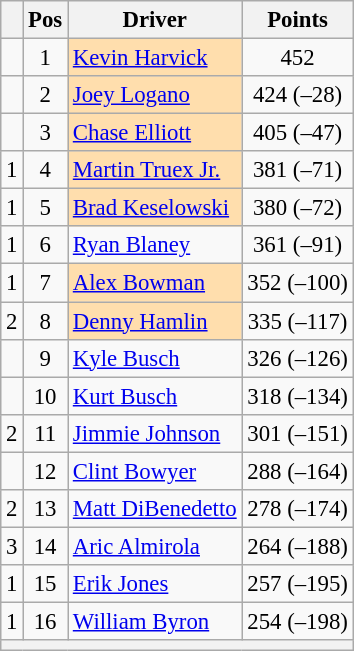<table class="wikitable" style="font-size: 95%">
<tr>
<th></th>
<th>Pos</th>
<th>Driver</th>
<th>Points</th>
</tr>
<tr>
<td align="left"></td>
<td style="text-align:center;">1</td>
<td style="background:#FFDEAD;"><a href='#'>Kevin Harvick</a></td>
<td style="text-align:center;">452</td>
</tr>
<tr>
<td align="left"></td>
<td style="text-align:center;">2</td>
<td style="background:#FFDEAD;"><a href='#'>Joey Logano</a></td>
<td style="text-align:center;">424 (–28)</td>
</tr>
<tr>
<td align="left"></td>
<td style="text-align:center;">3</td>
<td style="background:#FFDEAD;"><a href='#'>Chase Elliott</a></td>
<td style="text-align:center;">405 (–47)</td>
</tr>
<tr>
<td align="left"> 1</td>
<td style="text-align:center;">4</td>
<td style="background:#FFDEAD;"><a href='#'>Martin Truex Jr.</a></td>
<td style="text-align:center;">381 (–71)</td>
</tr>
<tr>
<td align="left"> 1</td>
<td style="text-align:center;">5</td>
<td style="background:#FFDEAD;"><a href='#'>Brad Keselowski</a></td>
<td style="text-align:center;">380 (–72)</td>
</tr>
<tr>
<td align="left"> 1</td>
<td style="text-align:center;">6</td>
<td><a href='#'>Ryan Blaney</a></td>
<td style="text-align:center;">361 (–91)</td>
</tr>
<tr>
<td align="left"> 1</td>
<td style="text-align:center;">7</td>
<td style="background:#FFDEAD;"><a href='#'>Alex Bowman</a></td>
<td style="text-align:center;">352 (–100)</td>
</tr>
<tr>
<td align="left"> 2</td>
<td style="text-align:center;">8</td>
<td style="background:#FFDEAD;"><a href='#'>Denny Hamlin</a></td>
<td style="text-align:center;">335 (–117)</td>
</tr>
<tr>
<td align="left"></td>
<td style="text-align:center;">9</td>
<td><a href='#'>Kyle Busch</a></td>
<td style="text-align:center;">326 (–126)</td>
</tr>
<tr>
<td align="left"></td>
<td style="text-align:center;">10</td>
<td><a href='#'>Kurt Busch</a></td>
<td style="text-align:center;">318 (–134)</td>
</tr>
<tr>
<td align="left"> 2</td>
<td style="text-align:center;">11</td>
<td><a href='#'>Jimmie Johnson</a></td>
<td style="text-align:center;">301 (–151)</td>
</tr>
<tr>
<td align="left"></td>
<td style="text-align:center;">12</td>
<td><a href='#'>Clint Bowyer</a></td>
<td style="text-align:center;">288 (–164)</td>
</tr>
<tr>
<td align="left"> 2</td>
<td style="text-align:center;">13</td>
<td><a href='#'>Matt DiBenedetto</a></td>
<td style="text-align:center;">278 (–174)</td>
</tr>
<tr>
<td align="left"> 3</td>
<td style="text-align:center;">14</td>
<td><a href='#'>Aric Almirola</a></td>
<td style="text-align:center;">264 (–188)</td>
</tr>
<tr>
<td align="left"> 1</td>
<td style="text-align:center;">15</td>
<td><a href='#'>Erik Jones</a></td>
<td style="text-align:center;">257 (–195)</td>
</tr>
<tr>
<td align="left"> 1</td>
<td style="text-align:center;">16</td>
<td><a href='#'>William Byron</a></td>
<td style="text-align:center;">254 (–198)</td>
</tr>
<tr class="sortbottom">
<th colspan="9"></th>
</tr>
</table>
